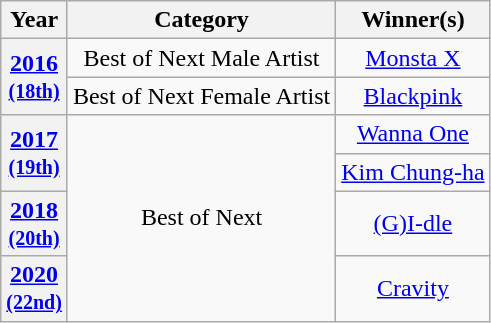<table class="wikitable">
<tr>
<th>Year</th>
<th>Category</th>
<th>Winner(s)</th>
</tr>
<tr>
<th rowspan="2"><a href='#'>2016<br><small>(18th)</small></a></th>
<td align=center>Best of Next Male Artist</td>
<td align=center><a href='#'>Monsta X</a></td>
</tr>
<tr>
<td align=center>Best of Next Female Artist</td>
<td align=center><a href='#'>Blackpink</a></td>
</tr>
<tr>
<th rowspan="2"><a href='#'>2017<br><small>(19th)</small></a></th>
<td rowspan="4" align="center">Best of Next</td>
<td align=center><a href='#'>Wanna One</a></td>
</tr>
<tr>
<td align=center><a href='#'>Kim Chung-ha</a></td>
</tr>
<tr>
<th><a href='#'>2018<br><small>(20th)</small></a></th>
<td align=center><a href='#'>(G)I-dle</a></td>
</tr>
<tr>
<th><a href='#'>2020<br><small>(22nd)</small></a></th>
<td align=center><a href='#'>Cravity</a></td>
</tr>
</table>
